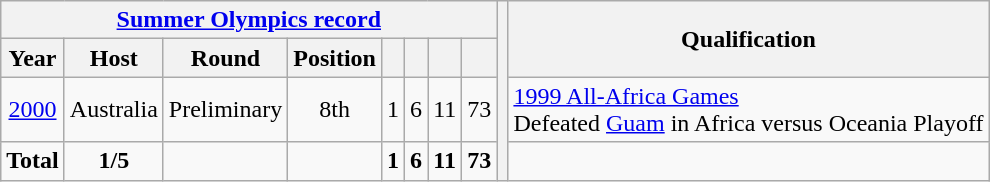<table class="wikitable" style="text-align: center;">
<tr>
<th colspan=8><a href='#'>Summer Olympics record</a></th>
<th rowspan="4"></th>
<th rowspan=2>Qualification</th>
</tr>
<tr>
<th>Year</th>
<th>Host</th>
<th>Round</th>
<th>Position</th>
<th></th>
<th></th>
<th></th>
<th></th>
</tr>
<tr>
<td><a href='#'>2000</a></td>
<td>Australia</td>
<td>Preliminary</td>
<td>8th</td>
<td>1</td>
<td>6</td>
<td>11</td>
<td>73</td>
<td align=left> <a href='#'>1999 All-Africa Games</a><br>Defeated <a href='#'>Guam</a> in Africa versus Oceania Playoff</td>
</tr>
<tr>
<td><strong>Total</strong></td>
<td><strong>1/5</strong></td>
<td></td>
<td></td>
<td><strong>1</strong></td>
<td><strong>6</strong></td>
<td><strong>11</strong></td>
<td><strong>73</strong></td>
<td></td>
</tr>
</table>
